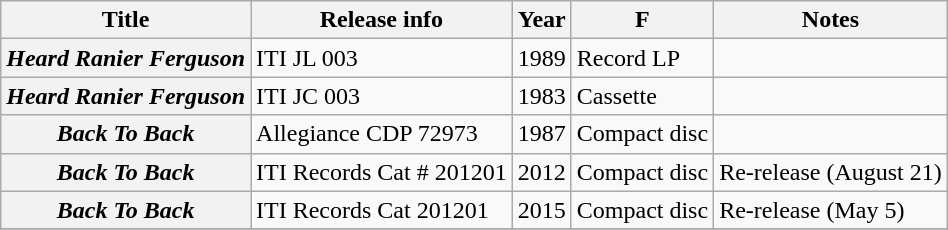<table class="wikitable plainrowheaders sortable">
<tr>
<th scope="col">Title</th>
<th scope="col">Release info</th>
<th scope="col">Year</th>
<th scope="col">F</th>
<th scope="col" class="unsortable">Notes</th>
</tr>
<tr>
<th scope="row"><em>Heard Ranier Ferguson</em></th>
<td>ITI JL 003</td>
<td>1989</td>
<td>Record LP</td>
<td></td>
</tr>
<tr>
<th scope="row"><em>Heard Ranier Ferguson</em></th>
<td>ITI JC 003</td>
<td>1983</td>
<td>Cassette</td>
<td></td>
</tr>
<tr>
<th scope="row"><em>Back To Back</em></th>
<td>Allegiance CDP 72973</td>
<td>1987</td>
<td>Compact disc</td>
<td></td>
</tr>
<tr>
<th scope="row"><em>Back To Back</em></th>
<td>ITI Records Cat # 201201</td>
<td>2012</td>
<td>Compact disc</td>
<td>Re-release (August 21)</td>
</tr>
<tr>
<th scope="row"><em>Back To Back</em></th>
<td>ITI Records Cat 201201</td>
<td>2015</td>
<td>Compact disc</td>
<td>Re-release (May 5)</td>
</tr>
<tr>
</tr>
</table>
